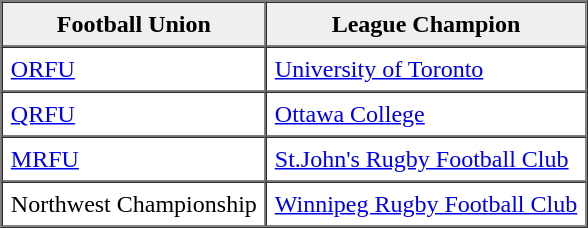<table border="1" cellpadding="5" cellspacing="0" align="center">
<tr>
<th scope="col" style="background:#efefef;">Football Union</th>
<th scope="col" style="background:#efefef;">League Champion</th>
</tr>
<tr>
<td><a href='#'>ORFU</a></td>
<td><a href='#'>University of Toronto</a></td>
</tr>
<tr>
<td><a href='#'>QRFU</a></td>
<td><a href='#'>Ottawa College</a></td>
</tr>
<tr>
</tr>
<tr>
<td><a href='#'>MRFU</a></td>
<td><a href='#'>St.John's Rugby Football Club</a></td>
</tr>
<tr>
<td>Northwest Championship</td>
<td><a href='#'>Winnipeg Rugby Football Club</a></td>
</tr>
<tr>
</tr>
</table>
